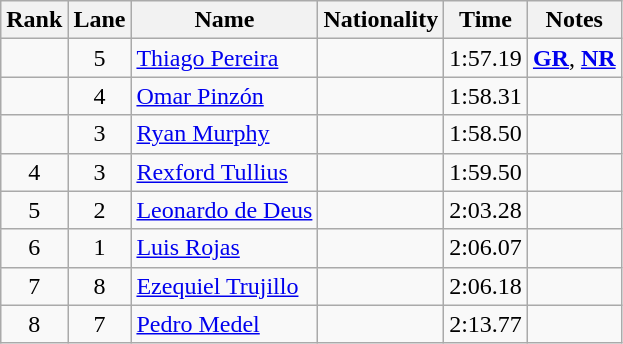<table class="wikitable sortable" style="text-align:center">
<tr>
<th>Rank</th>
<th>Lane</th>
<th>Name</th>
<th>Nationality</th>
<th>Time</th>
<th>Notes</th>
</tr>
<tr>
<td></td>
<td>5</td>
<td align=left><a href='#'>Thiago Pereira</a></td>
<td align=left></td>
<td>1:57.19</td>
<td><strong><a href='#'>GR</a></strong>, <strong><a href='#'>NR</a></strong></td>
</tr>
<tr>
<td></td>
<td>4</td>
<td align=left><a href='#'>Omar Pinzón</a></td>
<td align=left></td>
<td>1:58.31</td>
<td></td>
</tr>
<tr>
<td></td>
<td>3</td>
<td align=left><a href='#'>Ryan Murphy</a></td>
<td align=left></td>
<td>1:58.50</td>
<td></td>
</tr>
<tr>
<td>4</td>
<td>3</td>
<td align=left><a href='#'>Rexford Tullius</a></td>
<td align=left></td>
<td>1:59.50</td>
<td></td>
</tr>
<tr>
<td>5</td>
<td>2</td>
<td align=left><a href='#'>Leonardo de Deus</a></td>
<td align=left></td>
<td>2:03.28</td>
<td></td>
</tr>
<tr>
<td>6</td>
<td>1</td>
<td align=left><a href='#'>Luis Rojas</a></td>
<td align=left></td>
<td>2:06.07</td>
<td></td>
</tr>
<tr>
<td>7</td>
<td>8</td>
<td align=left><a href='#'>Ezequiel Trujillo</a></td>
<td align=left></td>
<td>2:06.18</td>
<td></td>
</tr>
<tr>
<td>8</td>
<td>7</td>
<td align=left><a href='#'>Pedro Medel</a></td>
<td align=left></td>
<td>2:13.77</td>
<td></td>
</tr>
</table>
